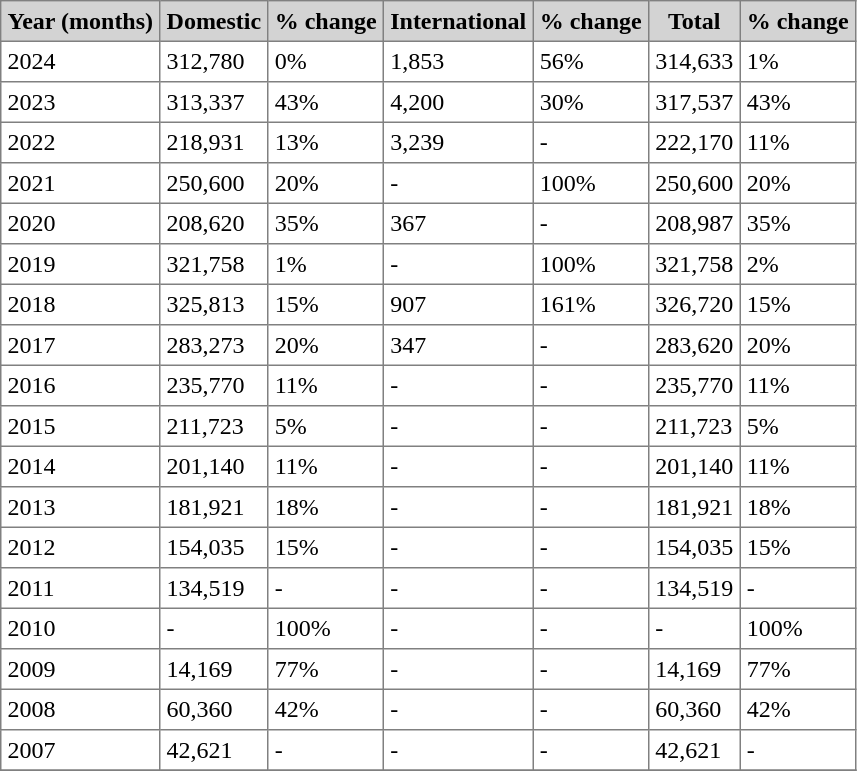<table class="toccolours" border="1" cellpadding="4" style="border-collapse:collapse">
<tr bgcolor=lightgrey>
<th>Year (months)</th>
<th>Domestic</th>
<th>% change</th>
<th>International</th>
<th>% change</th>
<th>Total</th>
<th>% change</th>
</tr>
<tr>
<td>2024</td>
<td>312,780</td>
<td> 0%</td>
<td>1,853</td>
<td> 56%</td>
<td>314,633</td>
<td> 1%</td>
</tr>
<tr>
<td>2023</td>
<td>313,337</td>
<td> 43%</td>
<td>4,200</td>
<td> 30%</td>
<td>317,537</td>
<td> 43%</td>
</tr>
<tr>
<td>2022</td>
<td>218,931</td>
<td> 13%</td>
<td>3,239</td>
<td>-</td>
<td>222,170</td>
<td> 11%</td>
</tr>
<tr>
<td>2021</td>
<td>250,600</td>
<td> 20%</td>
<td>-</td>
<td> 100%</td>
<td>250,600</td>
<td> 20%</td>
</tr>
<tr>
<td>2020</td>
<td>208,620</td>
<td> 35%</td>
<td>367</td>
<td>-</td>
<td>208,987</td>
<td> 35%</td>
</tr>
<tr>
<td>2019</td>
<td>321,758</td>
<td> 1%</td>
<td>-</td>
<td> 100%</td>
<td>321,758</td>
<td> 2%</td>
</tr>
<tr>
<td>2018</td>
<td>325,813</td>
<td> 15%</td>
<td>907</td>
<td> 161%</td>
<td>326,720</td>
<td> 15%</td>
</tr>
<tr>
<td>2017</td>
<td>283,273</td>
<td> 20%</td>
<td>347</td>
<td>-</td>
<td>283,620</td>
<td> 20%</td>
</tr>
<tr>
<td>2016</td>
<td>235,770</td>
<td> 11%</td>
<td>-</td>
<td>-</td>
<td>235,770</td>
<td> 11%</td>
</tr>
<tr>
<td>2015</td>
<td>211,723</td>
<td> 5%</td>
<td>-</td>
<td>-</td>
<td>211,723</td>
<td> 5%</td>
</tr>
<tr>
<td>2014</td>
<td>201,140</td>
<td> 11%</td>
<td>-</td>
<td>-</td>
<td>201,140</td>
<td> 11%</td>
</tr>
<tr>
<td>2013</td>
<td>181,921</td>
<td> 18%</td>
<td>-</td>
<td>-</td>
<td>181,921</td>
<td> 18%</td>
</tr>
<tr>
<td>2012</td>
<td>154,035</td>
<td> 15%</td>
<td>-</td>
<td>-</td>
<td>154,035</td>
<td> 15%</td>
</tr>
<tr>
<td>2011</td>
<td>134,519</td>
<td>-</td>
<td>-</td>
<td>-</td>
<td>134,519</td>
<td>-</td>
</tr>
<tr>
<td>2010</td>
<td>-</td>
<td> 100%</td>
<td>-</td>
<td>-</td>
<td>-</td>
<td> 100%</td>
</tr>
<tr>
<td>2009</td>
<td>14,169</td>
<td> 77%</td>
<td>-</td>
<td>-</td>
<td>14,169</td>
<td> 77%</td>
</tr>
<tr>
<td>2008</td>
<td>60,360</td>
<td> 42%</td>
<td>-</td>
<td>-</td>
<td>60,360</td>
<td> 42%</td>
</tr>
<tr>
<td>2007</td>
<td>42,621</td>
<td>-</td>
<td>-</td>
<td>-</td>
<td>42,621</td>
<td>-</td>
</tr>
<tr>
</tr>
</table>
